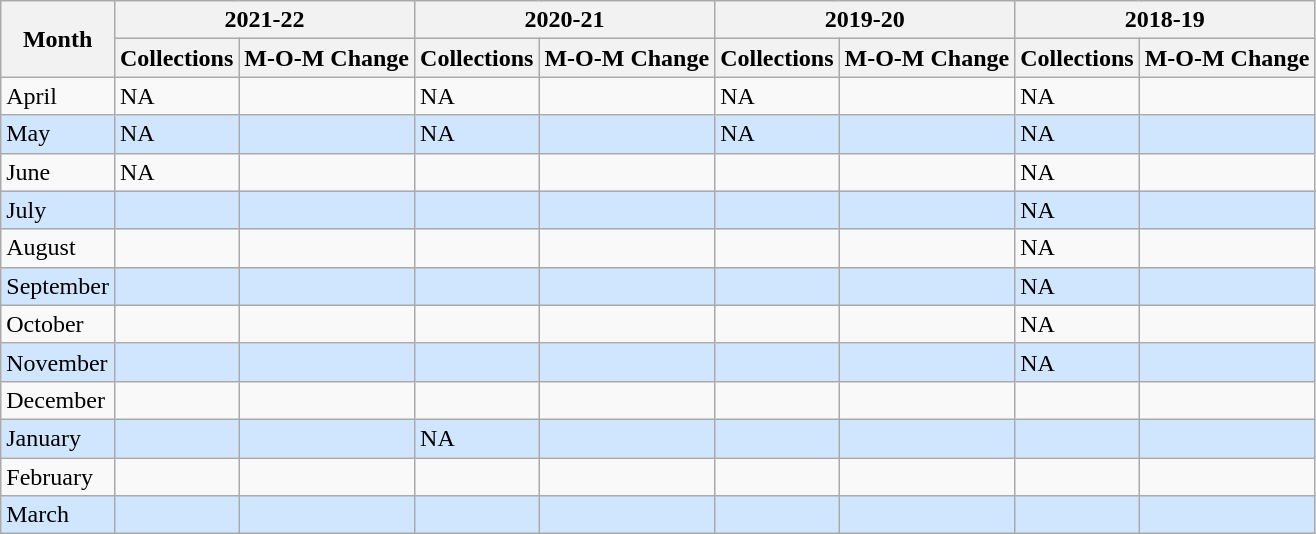<table class="wikitable sortable">
<tr>
<th rowspan="2">Month</th>
<th colspan=2>2021-22</th>
<th colspan=2>2020-21</th>
<th colspan=2>2019-20</th>
<th colspan=2>2018-19</th>
</tr>
<tr>
<th>Collections</th>
<th>M-O-M Change</th>
<th>Collections</th>
<th>M-O-M Change</th>
<th>Collections</th>
<th>M-O-M Change</th>
<th>Collections</th>
<th>M-O-M Change</th>
</tr>
<tr>
<td>April</td>
<td>NA</td>
<td></td>
<td>NA</td>
<td></td>
<td>NA</td>
<td></td>
<td>NA</td>
<td></td>
</tr>
<tr style="background:#D0E6FF">
<td>May</td>
<td>NA</td>
<td></td>
<td>NA</td>
<td></td>
<td>NA</td>
<td></td>
<td>NA</td>
<td></td>
</tr>
<tr>
<td>June</td>
<td>NA</td>
<td></td>
<td></td>
<td></td>
<td></td>
<td></td>
<td>NA</td>
<td></td>
</tr>
<tr style="background:#D0E6FF">
<td>July</td>
<td></td>
<td></td>
<td></td>
<td></td>
<td></td>
<td></td>
<td>NA</td>
<td></td>
</tr>
<tr>
<td>August</td>
<td></td>
<td></td>
<td></td>
<td></td>
<td></td>
<td></td>
<td>NA</td>
<td></td>
</tr>
<tr style="background:#D0E6FF">
<td>September</td>
<td></td>
<td></td>
<td></td>
<td></td>
<td></td>
<td></td>
<td>NA</td>
<td></td>
</tr>
<tr>
<td>October</td>
<td></td>
<td></td>
<td></td>
<td></td>
<td></td>
<td></td>
<td>NA</td>
<td></td>
</tr>
<tr style="background:#D0E6FF">
<td>November</td>
<td></td>
<td></td>
<td></td>
<td></td>
<td></td>
<td></td>
<td>NA</td>
<td></td>
</tr>
<tr>
<td>December</td>
<td></td>
<td></td>
<td></td>
<td></td>
<td></td>
<td></td>
<td></td>
<td></td>
</tr>
<tr style="background:#D0E6FF">
<td>January</td>
<td></td>
<td></td>
<td>NA</td>
<td></td>
<td></td>
<td></td>
<td></td>
<td></td>
</tr>
<tr>
<td>February</td>
<td></td>
<td></td>
<td></td>
<td></td>
<td></td>
<td></td>
<td></td>
<td></td>
</tr>
<tr style="background:#D0E6FF">
<td>March</td>
<td></td>
<td></td>
<td></td>
<td></td>
<td></td>
<td></td>
<td></td>
<td></td>
</tr>
</table>
